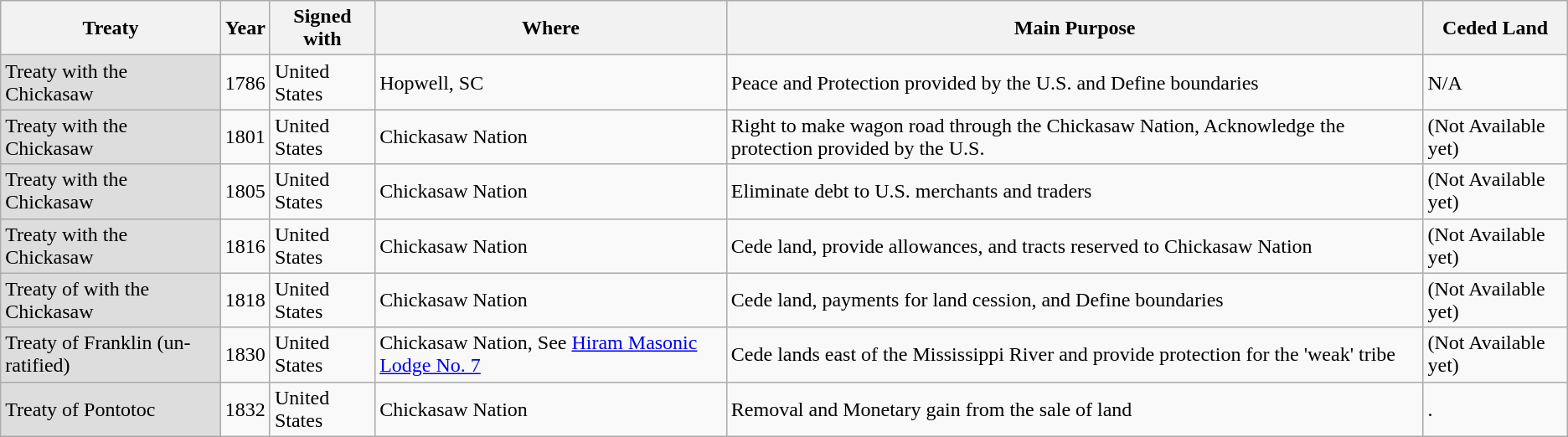<table class="wikitable" align=center>
<tr>
<th>Treaty</th>
<th>Year</th>
<th>Signed with</th>
<th>Where</th>
<th>Main Purpose</th>
<th>Ceded Land</th>
</tr>
<tr>
<td style="background:#DDDDDD">Treaty with the Chickasaw</td>
<td>1786</td>
<td>United States</td>
<td>Hopwell, SC</td>
<td>Peace and Protection provided by the U.S. and Define boundaries</td>
<td>N/A</td>
</tr>
<tr>
<td style="background:#DDDDDD">Treaty with the Chickasaw</td>
<td>1801</td>
<td>United States</td>
<td>Chickasaw Nation</td>
<td>Right to make wagon road through the Chickasaw Nation, Acknowledge the protection provided by the U.S.</td>
<td>(Not Available yet)</td>
</tr>
<tr>
<td style="background:#DDDDDD">Treaty with the Chickasaw</td>
<td>1805</td>
<td>United States</td>
<td>Chickasaw Nation</td>
<td>Eliminate debt to U.S. merchants and traders</td>
<td>(Not Available yet)</td>
</tr>
<tr>
<td style="background:#DDDDDD">Treaty with the Chickasaw</td>
<td>1816</td>
<td>United States</td>
<td>Chickasaw Nation</td>
<td>Cede land, provide allowances, and tracts reserved to Chickasaw Nation</td>
<td>(Not Available yet)</td>
</tr>
<tr>
<td style="background:#DDDDDD">Treaty of with the Chickasaw</td>
<td>1818</td>
<td>United States</td>
<td>Chickasaw Nation</td>
<td>Cede land, payments for land cession, and Define boundaries</td>
<td>(Not Available yet)</td>
</tr>
<tr>
<td style="background:#DDDDDD">Treaty of Franklin (un-ratified)</td>
<td>1830</td>
<td>United States</td>
<td>Chickasaw Nation, See <a href='#'>Hiram Masonic Lodge No. 7</a></td>
<td>Cede lands east of the Mississippi River and provide protection for the 'weak' tribe</td>
<td>(Not Available yet)</td>
</tr>
<tr>
<td style="background:#DDDDDD">Treaty of Pontotoc</td>
<td>1832</td>
<td>United States</td>
<td>Chickasaw Nation</td>
<td>Removal and Monetary gain from the sale of land</td>
<td>.</td>
</tr>
</table>
